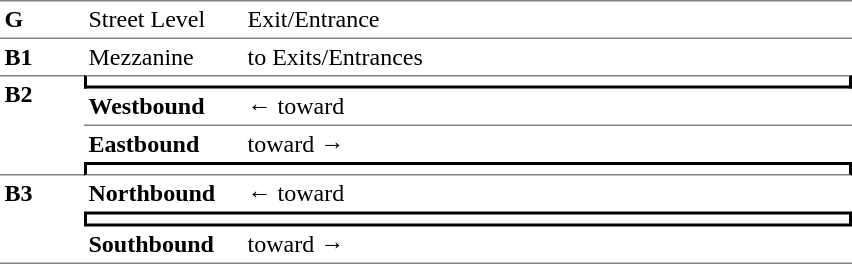<table border=0 cellspacing=0 cellpadding=3>
<tr>
<td style="border-top:solid 1px gray;" width=50 valign=top><strong>G</strong></td>
<td style="border-top:solid 1px gray;" width=100 valign=top>Street Level</td>
<td style="border-top:solid 1px gray;" width=400 valign=top>Exit/Entrance</td>
</tr>
<tr>
<td style="border-top:solid 1px gray;" width=50 valign=top><strong>B1</strong></td>
<td style="border-top:solid 1px gray;" width=100 valign=top>Mezzanine</td>
<td style="border-top:solid 1px gray;" width=400 valign=top>to Exits/Entrances</td>
</tr>
<tr>
<td style="border-top:solid 1px gray;border-bottom:solid 1px gray;" width=50 rowspan=4 valign=top><strong>B2</strong></td>
<td style="border-top:solid 1px gray;border-right:solid 2px black;border-left:solid 2px black;border-bottom:solid 2px black;text-align:center;" colspan=2></td>
</tr>
<tr>
<td style="border-bottom:solid 1px gray;" width=100><strong>Westbound</strong></td>
<td style="border-bottom:solid 1px gray;" width=390>←   toward  </td>
</tr>
<tr>
<td><strong>Eastbound</strong></td>
<td>   toward   →</td>
</tr>
<tr>
<td style="border-top:solid 2px black;border-right:solid 2px black;border-left:solid 2px black;border-bottom:solid 1px gray;text-align:center;" colspan=2></td>
</tr>
<tr>
<td style="border-bottom:solid 1px gray;" width=50 rowspan=4 valign=top><strong>B3</strong></td>
</tr>
<tr>
<td width=100><strong>Northbound</strong></td>
<td width=390>←   toward  </td>
</tr>
<tr>
<td style="border-top:solid 2px black;border-right:solid 2px black;border-left:solid 2px black;border-bottom:solid 2px black;text-align:center;" colspan=2></td>
</tr>
<tr>
<td style="border-bottom:solid 1px gray;"><strong>Southbound</strong></td>
<td style="border-bottom:solid 1px gray;">   toward   →</td>
</tr>
</table>
